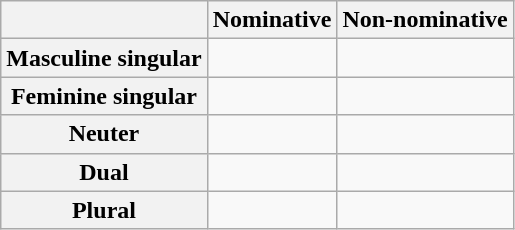<table class="wikitable">
<tr>
<th></th>
<th>Nominative</th>
<th>Non-nominative</th>
</tr>
<tr>
<th>Masculine singular</th>
<td></td>
<td></td>
</tr>
<tr>
<th>Feminine singular</th>
<td></td>
<td></td>
</tr>
<tr>
<th>Neuter</th>
<td></td>
<td></td>
</tr>
<tr>
<th>Dual</th>
<td></td>
<td></td>
</tr>
<tr>
<th>Plural</th>
<td></td>
<td></td>
</tr>
</table>
